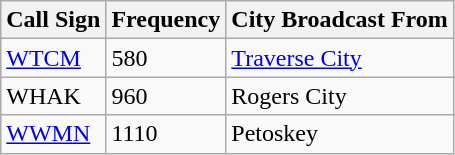<table class="wikitable" border="1">
<tr>
<th>Call Sign</th>
<th>Frequency</th>
<th>City Broadcast From</th>
</tr>
<tr>
<td><a href='#'>WTCM</a></td>
<td>580</td>
<td><a href='#'>Traverse City</a></td>
</tr>
<tr>
<td>WHAK</td>
<td>960</td>
<td>Rogers City</td>
</tr>
<tr>
<td><a href='#'>WWMN</a></td>
<td>1110</td>
<td>Petoskey</td>
</tr>
</table>
